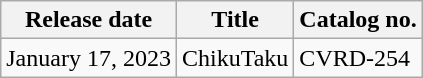<table class="wikitable">
<tr>
<th>Release date</th>
<th>Title</th>
<th>Catalog no.</th>
</tr>
<tr>
<td>January 17, 2023</td>
<td>ChikuTaku</td>
<td>CVRD-254</td>
</tr>
</table>
